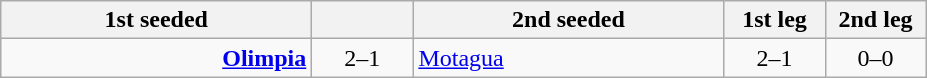<table class="wikitable">
<tr>
<th style="width:200px;">1st seeded</th>
<th style="width:60px;"></th>
<th style="width:200px;">2nd seeded</th>
<th style="width:60px;">1st leg</th>
<th style="width:60px;">2nd leg</th>
</tr>
<tr>
<td style="text-align:right;"><a href='#'><strong>Olimpia</strong></a></td>
<td style="text-align:center;">2–1</td>
<td><a href='#'>Motagua</a></td>
<td style="text-align:center;">2–1</td>
<td style="text-align:center;">0–0</td>
</tr>
</table>
